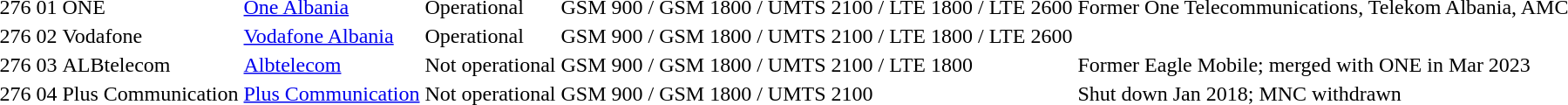<table>
<tr>
<td>276</td>
<td>01</td>
<td>ONE</td>
<td><a href='#'>One Albania</a></td>
<td>Operational</td>
<td>GSM 900 / GSM 1800 / UMTS 2100 / LTE 1800 / LTE 2600</td>
<td>Former One Telecommunications, Telekom Albania, AMC</td>
</tr>
<tr>
<td>276</td>
<td>02</td>
<td>Vodafone</td>
<td><a href='#'>Vodafone Albania</a></td>
<td>Operational</td>
<td>GSM 900 / GSM 1800 / UMTS 2100 / LTE 1800 / LTE 2600</td>
<td></td>
</tr>
<tr>
<td>276</td>
<td>03</td>
<td>ALBtelecom</td>
<td><a href='#'>Albtelecom</a></td>
<td>Not operational</td>
<td>GSM 900 / GSM 1800 / UMTS 2100 / LTE 1800</td>
<td>Former Eagle Mobile; merged with ONE in Mar 2023</td>
</tr>
<tr>
<td>276</td>
<td>04</td>
<td>Plus Communication</td>
<td><a href='#'>Plus Communication</a></td>
<td>Not operational</td>
<td>GSM 900 / GSM 1800 / UMTS 2100</td>
<td> Shut down Jan 2018; MNC withdrawn</td>
</tr>
</table>
